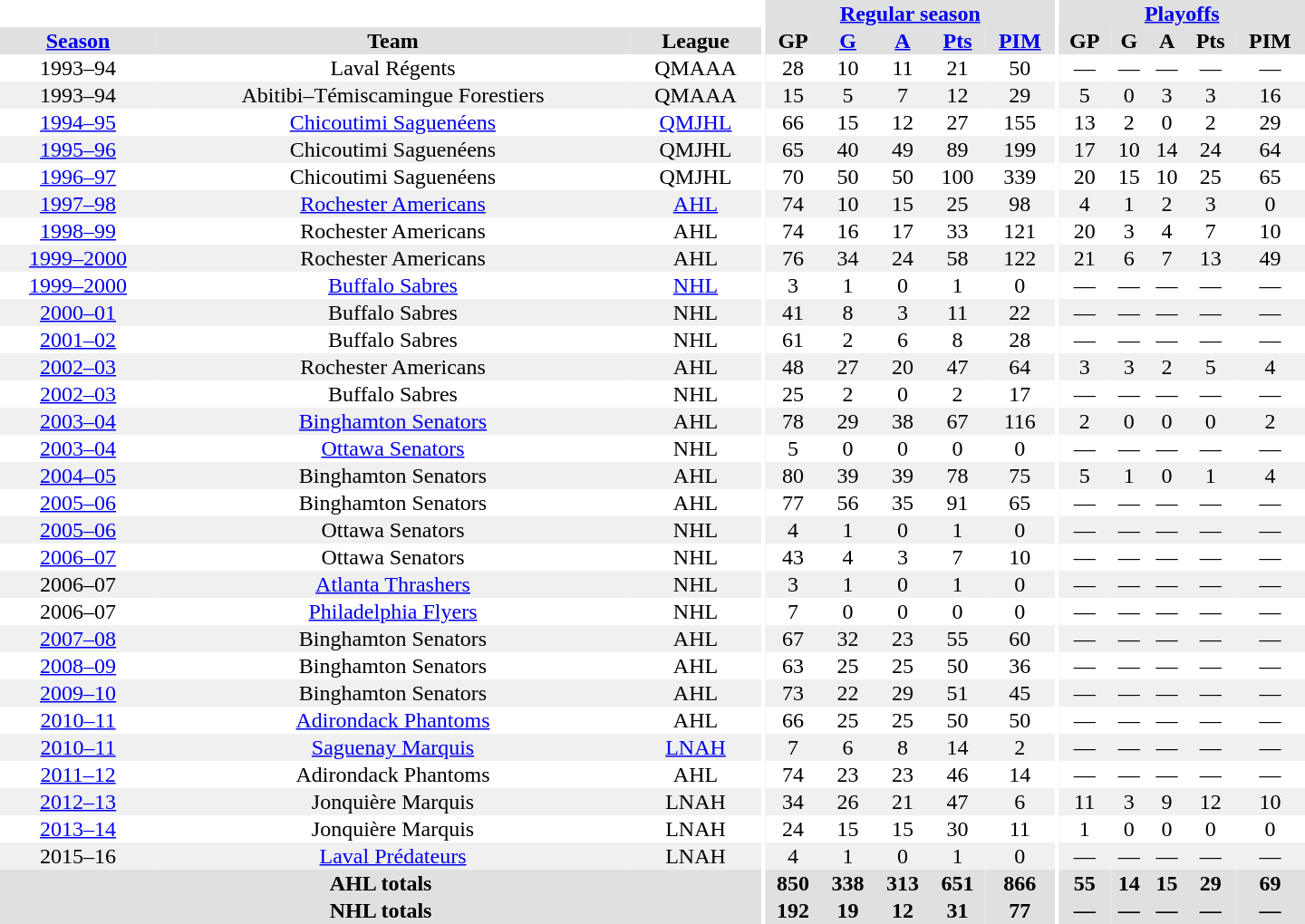<table border="0" cellpadding="1" cellspacing="0" style="text-align:center; width:60em">
<tr bgcolor="#e0e0e0">
<th colspan="3" bgcolor="#ffffff"></th>
<th rowspan="99" bgcolor="#ffffff"></th>
<th colspan="5"><a href='#'>Regular season</a></th>
<th rowspan="99" bgcolor="#ffffff"></th>
<th colspan="5"><a href='#'>Playoffs</a></th>
</tr>
<tr bgcolor="#e0e0e0">
<th><a href='#'>Season</a></th>
<th>Team</th>
<th>League</th>
<th>GP</th>
<th><a href='#'>G</a></th>
<th><a href='#'>A</a></th>
<th><a href='#'>Pts</a></th>
<th><a href='#'>PIM</a></th>
<th>GP</th>
<th>G</th>
<th>A</th>
<th>Pts</th>
<th>PIM</th>
</tr>
<tr>
<td>1993–94</td>
<td>Laval Régents</td>
<td>QMAAA</td>
<td>28</td>
<td>10</td>
<td>11</td>
<td>21</td>
<td>50</td>
<td>—</td>
<td>—</td>
<td>—</td>
<td>—</td>
<td>—</td>
</tr>
<tr bgcolor="#f0f0f0">
<td>1993–94</td>
<td>Abitibi–Témiscamingue Forestiers</td>
<td>QMAAA</td>
<td>15</td>
<td>5</td>
<td>7</td>
<td>12</td>
<td>29</td>
<td>5</td>
<td>0</td>
<td>3</td>
<td>3</td>
<td>16</td>
</tr>
<tr>
<td><a href='#'>1994–95</a></td>
<td><a href='#'>Chicoutimi Saguenéens</a></td>
<td><a href='#'>QMJHL</a></td>
<td>66</td>
<td>15</td>
<td>12</td>
<td>27</td>
<td>155</td>
<td>13</td>
<td>2</td>
<td>0</td>
<td>2</td>
<td>29</td>
</tr>
<tr bgcolor="#f0f0f0">
<td><a href='#'>1995–96</a></td>
<td>Chicoutimi Saguenéens</td>
<td>QMJHL</td>
<td>65</td>
<td>40</td>
<td>49</td>
<td>89</td>
<td>199</td>
<td>17</td>
<td>10</td>
<td>14</td>
<td>24</td>
<td>64</td>
</tr>
<tr>
<td><a href='#'>1996–97</a></td>
<td>Chicoutimi Saguenéens</td>
<td>QMJHL</td>
<td>70</td>
<td>50</td>
<td>50</td>
<td>100</td>
<td>339</td>
<td>20</td>
<td>15</td>
<td>10</td>
<td>25</td>
<td>65</td>
</tr>
<tr bgcolor="#f0f0f0">
<td><a href='#'>1997–98</a></td>
<td><a href='#'>Rochester Americans</a></td>
<td><a href='#'>AHL</a></td>
<td>74</td>
<td>10</td>
<td>15</td>
<td>25</td>
<td>98</td>
<td>4</td>
<td>1</td>
<td>2</td>
<td>3</td>
<td>0</td>
</tr>
<tr>
<td><a href='#'>1998–99</a></td>
<td>Rochester Americans</td>
<td>AHL</td>
<td>74</td>
<td>16</td>
<td>17</td>
<td>33</td>
<td>121</td>
<td>20</td>
<td>3</td>
<td>4</td>
<td>7</td>
<td>10</td>
</tr>
<tr bgcolor="#f0f0f0">
<td><a href='#'>1999–2000</a></td>
<td>Rochester Americans</td>
<td>AHL</td>
<td>76</td>
<td>34</td>
<td>24</td>
<td>58</td>
<td>122</td>
<td>21</td>
<td>6</td>
<td>7</td>
<td>13</td>
<td>49</td>
</tr>
<tr>
<td><a href='#'>1999–2000</a></td>
<td><a href='#'>Buffalo Sabres</a></td>
<td><a href='#'>NHL</a></td>
<td>3</td>
<td>1</td>
<td>0</td>
<td>1</td>
<td>0</td>
<td>—</td>
<td>—</td>
<td>—</td>
<td>—</td>
<td>—</td>
</tr>
<tr bgcolor="#f0f0f0">
<td><a href='#'>2000–01</a></td>
<td>Buffalo Sabres</td>
<td>NHL</td>
<td>41</td>
<td>8</td>
<td>3</td>
<td>11</td>
<td>22</td>
<td>—</td>
<td>—</td>
<td>—</td>
<td>—</td>
<td>—</td>
</tr>
<tr>
<td><a href='#'>2001–02</a></td>
<td>Buffalo Sabres</td>
<td>NHL</td>
<td>61</td>
<td>2</td>
<td>6</td>
<td>8</td>
<td>28</td>
<td>—</td>
<td>—</td>
<td>—</td>
<td>—</td>
<td>—</td>
</tr>
<tr bgcolor="#f0f0f0">
<td><a href='#'>2002–03</a></td>
<td>Rochester Americans</td>
<td>AHL</td>
<td>48</td>
<td>27</td>
<td>20</td>
<td>47</td>
<td>64</td>
<td>3</td>
<td>3</td>
<td>2</td>
<td>5</td>
<td>4</td>
</tr>
<tr>
<td><a href='#'>2002–03</a></td>
<td>Buffalo Sabres</td>
<td>NHL</td>
<td>25</td>
<td>2</td>
<td>0</td>
<td>2</td>
<td>17</td>
<td>—</td>
<td>—</td>
<td>—</td>
<td>—</td>
<td>—</td>
</tr>
<tr bgcolor="#f0f0f0">
<td><a href='#'>2003–04</a></td>
<td><a href='#'>Binghamton Senators</a></td>
<td>AHL</td>
<td>78</td>
<td>29</td>
<td>38</td>
<td>67</td>
<td>116</td>
<td>2</td>
<td>0</td>
<td>0</td>
<td>0</td>
<td>2</td>
</tr>
<tr>
<td><a href='#'>2003–04</a></td>
<td><a href='#'>Ottawa Senators</a></td>
<td>NHL</td>
<td>5</td>
<td>0</td>
<td>0</td>
<td>0</td>
<td>0</td>
<td>—</td>
<td>—</td>
<td>—</td>
<td>—</td>
<td>—</td>
</tr>
<tr bgcolor="#f0f0f0">
<td><a href='#'>2004–05</a></td>
<td>Binghamton Senators</td>
<td>AHL</td>
<td>80</td>
<td>39</td>
<td>39</td>
<td>78</td>
<td>75</td>
<td>5</td>
<td>1</td>
<td>0</td>
<td>1</td>
<td>4</td>
</tr>
<tr>
<td><a href='#'>2005–06</a></td>
<td>Binghamton Senators</td>
<td>AHL</td>
<td>77</td>
<td>56</td>
<td>35</td>
<td>91</td>
<td>65</td>
<td>—</td>
<td>—</td>
<td>—</td>
<td>—</td>
<td>—</td>
</tr>
<tr bgcolor="#f0f0f0">
<td><a href='#'>2005–06</a></td>
<td>Ottawa Senators</td>
<td>NHL</td>
<td>4</td>
<td>1</td>
<td>0</td>
<td>1</td>
<td>0</td>
<td>—</td>
<td>—</td>
<td>—</td>
<td>—</td>
<td>—</td>
</tr>
<tr>
<td><a href='#'>2006–07</a></td>
<td>Ottawa Senators</td>
<td>NHL</td>
<td>43</td>
<td>4</td>
<td>3</td>
<td>7</td>
<td>10</td>
<td>—</td>
<td>—</td>
<td>—</td>
<td>—</td>
<td>—</td>
</tr>
<tr bgcolor="#f0f0f0">
<td>2006–07</td>
<td><a href='#'>Atlanta Thrashers</a></td>
<td>NHL</td>
<td>3</td>
<td>1</td>
<td>0</td>
<td>1</td>
<td>0</td>
<td>—</td>
<td>—</td>
<td>—</td>
<td>—</td>
<td>—</td>
</tr>
<tr>
<td>2006–07</td>
<td><a href='#'>Philadelphia Flyers</a></td>
<td>NHL</td>
<td>7</td>
<td>0</td>
<td>0</td>
<td>0</td>
<td>0</td>
<td>—</td>
<td>—</td>
<td>—</td>
<td>—</td>
<td>—</td>
</tr>
<tr bgcolor="#f0f0f0">
<td><a href='#'>2007–08</a></td>
<td>Binghamton Senators</td>
<td>AHL</td>
<td>67</td>
<td>32</td>
<td>23</td>
<td>55</td>
<td>60</td>
<td>—</td>
<td>—</td>
<td>—</td>
<td>—</td>
<td>—</td>
</tr>
<tr>
<td><a href='#'>2008–09</a></td>
<td>Binghamton Senators</td>
<td>AHL</td>
<td>63</td>
<td>25</td>
<td>25</td>
<td>50</td>
<td>36</td>
<td>—</td>
<td>—</td>
<td>—</td>
<td>—</td>
<td>—</td>
</tr>
<tr bgcolor="#f0f0f0">
<td><a href='#'>2009–10</a></td>
<td>Binghamton Senators</td>
<td>AHL</td>
<td>73</td>
<td>22</td>
<td>29</td>
<td>51</td>
<td>45</td>
<td>—</td>
<td>—</td>
<td>—</td>
<td>—</td>
<td>—</td>
</tr>
<tr>
<td><a href='#'>2010–11</a></td>
<td><a href='#'>Adirondack Phantoms</a></td>
<td>AHL</td>
<td>66</td>
<td>25</td>
<td>25</td>
<td>50</td>
<td>50</td>
<td>—</td>
<td>—</td>
<td>—</td>
<td>—</td>
<td>—</td>
</tr>
<tr bgcolor="#f0f0f0">
<td><a href='#'>2010–11</a></td>
<td><a href='#'>Saguenay Marquis</a></td>
<td><a href='#'>LNAH</a></td>
<td>7</td>
<td>6</td>
<td>8</td>
<td>14</td>
<td>2</td>
<td>—</td>
<td>—</td>
<td>—</td>
<td>—</td>
<td>—</td>
</tr>
<tr>
</tr>
<tr>
<td><a href='#'>2011–12</a></td>
<td>Adirondack Phantoms</td>
<td>AHL</td>
<td>74</td>
<td>23</td>
<td>23</td>
<td>46</td>
<td>14</td>
<td>—</td>
<td>—</td>
<td>—</td>
<td>—</td>
<td>—</td>
</tr>
<tr bgcolor="#f0f0f0">
<td><a href='#'>2012–13</a></td>
<td>Jonquière Marquis</td>
<td>LNAH</td>
<td>34</td>
<td>26</td>
<td>21</td>
<td>47</td>
<td>6</td>
<td>11</td>
<td>3</td>
<td>9</td>
<td>12</td>
<td>10</td>
</tr>
<tr>
<td><a href='#'>2013–14</a></td>
<td>Jonquière Marquis</td>
<td>LNAH</td>
<td>24</td>
<td>15</td>
<td>15</td>
<td>30</td>
<td>11</td>
<td>1</td>
<td>0</td>
<td>0</td>
<td>0</td>
<td>0</td>
</tr>
<tr bgcolor="#f0f0f0">
<td 2015–16 LNAH season>2015–16</td>
<td><a href='#'>Laval Prédateurs</a></td>
<td>LNAH</td>
<td>4</td>
<td>1</td>
<td>0</td>
<td>1</td>
<td>0</td>
<td>—</td>
<td>—</td>
<td>—</td>
<td>—</td>
<td>—</td>
</tr>
<tr bgcolor="#e0e0e0">
<th colspan="3">AHL totals</th>
<th>850</th>
<th>338</th>
<th>313</th>
<th>651</th>
<th>866</th>
<th>55</th>
<th>14</th>
<th>15</th>
<th>29</th>
<th>69</th>
</tr>
<tr bgcolor="#e0e0e0">
<th colspan="3">NHL totals</th>
<th>192</th>
<th>19</th>
<th>12</th>
<th>31</th>
<th>77</th>
<th>—</th>
<th>—</th>
<th>—</th>
<th>—</th>
<th>—</th>
</tr>
</table>
